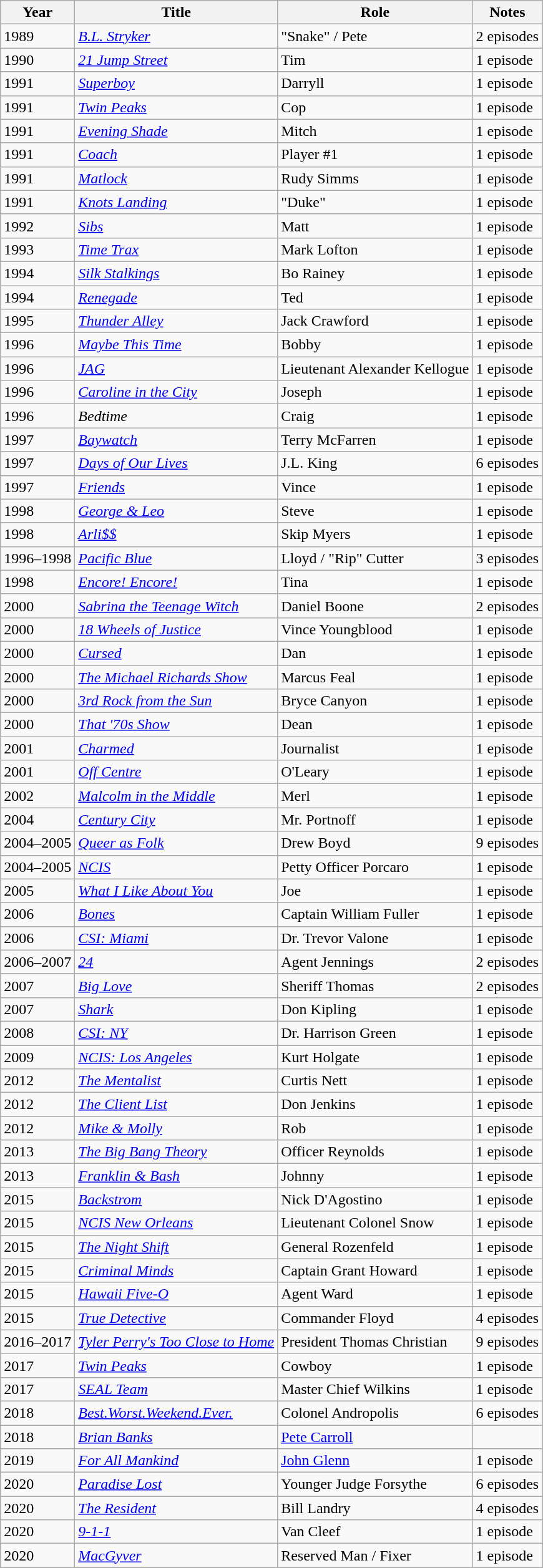<table class="wikitable sortable">
<tr>
<th>Year</th>
<th>Title</th>
<th>Role</th>
<th class="unsortable">Notes</th>
</tr>
<tr>
<td>1989</td>
<td><em><a href='#'>B.L. Stryker</a></em></td>
<td>"Snake" / Pete</td>
<td>2 episodes</td>
</tr>
<tr>
<td>1990</td>
<td><em><a href='#'>21 Jump Street</a></em></td>
<td>Tim</td>
<td>1 episode</td>
</tr>
<tr>
<td>1991</td>
<td><em><a href='#'>Superboy</a></em></td>
<td>Darryll</td>
<td>1 episode</td>
</tr>
<tr>
<td>1991</td>
<td><em><a href='#'>Twin Peaks</a></em></td>
<td>Cop</td>
<td>1 episode</td>
</tr>
<tr>
<td>1991</td>
<td><em><a href='#'>Evening Shade</a></em></td>
<td>Mitch</td>
<td>1 episode</td>
</tr>
<tr>
<td>1991</td>
<td><em><a href='#'>Coach</a></em></td>
<td>Player #1</td>
<td>1 episode</td>
</tr>
<tr>
<td>1991</td>
<td><em><a href='#'>Matlock</a></em></td>
<td>Rudy Simms</td>
<td>1 episode</td>
</tr>
<tr>
<td>1991</td>
<td><em><a href='#'>Knots Landing</a></em></td>
<td>"Duke"</td>
<td>1 episode</td>
</tr>
<tr>
<td>1992</td>
<td><em><a href='#'>Sibs</a></em></td>
<td>Matt</td>
<td>1 episode</td>
</tr>
<tr>
<td>1993</td>
<td><em><a href='#'>Time Trax</a></em></td>
<td>Mark Lofton</td>
<td>1 episode</td>
</tr>
<tr>
<td>1994</td>
<td><em><a href='#'>Silk Stalkings</a></em></td>
<td>Bo Rainey</td>
<td>1 episode</td>
</tr>
<tr>
<td>1994</td>
<td><em><a href='#'>Renegade</a></em></td>
<td>Ted</td>
<td>1 episode</td>
</tr>
<tr>
<td>1995</td>
<td><em><a href='#'>Thunder Alley</a></em></td>
<td>Jack Crawford</td>
<td>1 episode</td>
</tr>
<tr>
<td>1996</td>
<td><em><a href='#'>Maybe This Time</a></em></td>
<td>Bobby</td>
<td>1 episode</td>
</tr>
<tr>
<td>1996</td>
<td><em><a href='#'>JAG</a></em></td>
<td>Lieutenant Alexander Kellogue</td>
<td>1 episode</td>
</tr>
<tr>
<td>1996</td>
<td><em><a href='#'>Caroline in the City</a></em></td>
<td>Joseph</td>
<td>1 episode</td>
</tr>
<tr>
<td>1996</td>
<td><em>Bedtime</em></td>
<td>Craig</td>
<td>1 episode</td>
</tr>
<tr>
<td>1997</td>
<td><em><a href='#'>Baywatch</a></em></td>
<td>Terry McFarren</td>
<td>1 episode</td>
</tr>
<tr>
<td>1997</td>
<td><em><a href='#'>Days of Our Lives</a></em></td>
<td>J.L. King</td>
<td>6 episodes</td>
</tr>
<tr>
<td>1997</td>
<td><em><a href='#'>Friends</a></em></td>
<td>Vince</td>
<td>1 episode</td>
</tr>
<tr>
<td>1998</td>
<td><em><a href='#'>George & Leo</a></em></td>
<td>Steve</td>
<td>1 episode</td>
</tr>
<tr>
<td>1998</td>
<td><em><a href='#'>Arli$$</a></em></td>
<td>Skip Myers</td>
<td>1 episode</td>
</tr>
<tr>
<td>1996–1998</td>
<td><em><a href='#'>Pacific Blue</a></em></td>
<td>Lloyd / "Rip" Cutter</td>
<td>3 episodes</td>
</tr>
<tr>
<td>1998</td>
<td><em><a href='#'>Encore! Encore!</a></em></td>
<td>Tina</td>
<td>1 episode</td>
</tr>
<tr>
<td>2000</td>
<td><em><a href='#'>Sabrina the Teenage Witch</a></em></td>
<td>Daniel Boone</td>
<td>2 episodes</td>
</tr>
<tr>
<td>2000</td>
<td><em><a href='#'>18 Wheels of Justice</a></em></td>
<td>Vince Youngblood</td>
<td>1 episode</td>
</tr>
<tr>
<td>2000</td>
<td><em><a href='#'>Cursed</a></em></td>
<td>Dan</td>
<td>1 episode</td>
</tr>
<tr>
<td>2000</td>
<td><em><a href='#'>The Michael Richards Show</a></em></td>
<td>Marcus Feal</td>
<td>1 episode</td>
</tr>
<tr>
<td>2000</td>
<td><em><a href='#'>3rd Rock from the Sun</a></em></td>
<td>Bryce Canyon</td>
<td>1 episode</td>
</tr>
<tr>
<td>2000</td>
<td><em><a href='#'>That '70s Show</a></em></td>
<td>Dean</td>
<td>1 episode</td>
</tr>
<tr>
<td>2001</td>
<td><em><a href='#'>Charmed</a></em></td>
<td>Journalist</td>
<td>1 episode</td>
</tr>
<tr>
<td>2001</td>
<td><em><a href='#'>Off Centre</a></em></td>
<td>O'Leary</td>
<td>1 episode</td>
</tr>
<tr>
<td>2002</td>
<td><em><a href='#'>Malcolm in the Middle</a></em></td>
<td>Merl</td>
<td>1 episode</td>
</tr>
<tr>
<td>2004</td>
<td><em><a href='#'>Century City</a></em></td>
<td>Mr. Portnoff</td>
<td>1 episode</td>
</tr>
<tr>
<td>2004–2005</td>
<td><em><a href='#'>Queer as Folk</a></em></td>
<td>Drew Boyd</td>
<td>9 episodes</td>
</tr>
<tr>
<td>2004–2005</td>
<td><em><a href='#'>NCIS</a></em></td>
<td>Petty Officer Porcaro</td>
<td>1 episode</td>
</tr>
<tr>
<td>2005</td>
<td><em><a href='#'>What I Like About You</a></em></td>
<td>Joe</td>
<td>1 episode</td>
</tr>
<tr>
<td>2006</td>
<td><em><a href='#'>Bones</a></em></td>
<td>Captain William Fuller</td>
<td>1 episode</td>
</tr>
<tr>
<td>2006</td>
<td><em><a href='#'>CSI: Miami</a></em></td>
<td>Dr. Trevor Valone</td>
<td>1 episode</td>
</tr>
<tr>
<td>2006–2007</td>
<td><em><a href='#'>24</a></em></td>
<td>Agent Jennings</td>
<td>2 episodes</td>
</tr>
<tr>
<td>2007</td>
<td><em><a href='#'>Big Love</a></em></td>
<td>Sheriff Thomas</td>
<td>2 episodes</td>
</tr>
<tr>
<td>2007</td>
<td><em><a href='#'>Shark</a></em></td>
<td>Don Kipling</td>
<td>1 episode</td>
</tr>
<tr>
<td>2008</td>
<td><em><a href='#'>CSI: NY</a></em></td>
<td>Dr. Harrison Green</td>
<td>1 episode</td>
</tr>
<tr>
<td>2009</td>
<td><em><a href='#'>NCIS: Los Angeles</a></em></td>
<td>Kurt Holgate</td>
<td>1 episode</td>
</tr>
<tr>
<td>2012</td>
<td><em><a href='#'>The Mentalist</a></em></td>
<td>Curtis Nett</td>
<td>1 episode</td>
</tr>
<tr>
<td>2012</td>
<td><em><a href='#'>The Client List</a></em></td>
<td>Don Jenkins</td>
<td>1 episode</td>
</tr>
<tr>
<td>2012</td>
<td><em><a href='#'>Mike & Molly</a></em></td>
<td>Rob</td>
<td>1 episode</td>
</tr>
<tr>
<td>2013</td>
<td><em><a href='#'>The Big Bang Theory</a></em></td>
<td>Officer Reynolds</td>
<td>1 episode</td>
</tr>
<tr>
<td>2013</td>
<td><em><a href='#'>Franklin & Bash</a></em></td>
<td>Johnny</td>
<td>1 episode</td>
</tr>
<tr>
<td>2015</td>
<td><em><a href='#'>Backstrom</a></em></td>
<td>Nick D'Agostino</td>
<td>1 episode</td>
</tr>
<tr>
<td>2015</td>
<td><em><a href='#'>NCIS New Orleans</a></em></td>
<td>Lieutenant Colonel Snow</td>
<td>1 episode</td>
</tr>
<tr>
<td>2015</td>
<td><em><a href='#'>The Night Shift</a></em></td>
<td>General Rozenfeld</td>
<td>1 episode</td>
</tr>
<tr>
<td>2015</td>
<td><em><a href='#'>Criminal Minds</a></em></td>
<td>Captain Grant Howard</td>
<td>1 episode</td>
</tr>
<tr>
<td>2015</td>
<td><em><a href='#'>Hawaii Five-O</a></em></td>
<td>Agent Ward</td>
<td>1 episode</td>
</tr>
<tr>
<td>2015</td>
<td><em><a href='#'>True Detective</a></em></td>
<td>Commander Floyd</td>
<td>4 episodes</td>
</tr>
<tr>
<td>2016–2017</td>
<td><em><a href='#'>Tyler Perry's Too Close to Home</a></em></td>
<td>President Thomas Christian</td>
<td>9 episodes</td>
</tr>
<tr>
<td>2017</td>
<td><em><a href='#'>Twin Peaks</a></em></td>
<td>Cowboy</td>
<td>1 episode</td>
</tr>
<tr>
<td>2017</td>
<td><em><a href='#'>SEAL Team</a></em></td>
<td>Master Chief Wilkins</td>
<td>1 episode</td>
</tr>
<tr>
<td>2018</td>
<td><em><a href='#'>Best.Worst.Weekend.Ever.</a></em></td>
<td>Colonel Andropolis</td>
<td>6 episodes</td>
</tr>
<tr>
<td>2018</td>
<td><em><a href='#'>Brian Banks</a></em></td>
<td><a href='#'>Pete Carroll</a></td>
</tr>
<tr>
<td>2019</td>
<td><em><a href='#'>For All Mankind</a></em></td>
<td><a href='#'>John Glenn</a></td>
<td>1 episode</td>
</tr>
<tr>
<td>2020</td>
<td><em><a href='#'>Paradise Lost</a></em></td>
<td>Younger Judge Forsythe</td>
<td>6 episodes</td>
</tr>
<tr>
<td>2020</td>
<td><em><a href='#'>The Resident</a></em></td>
<td>Bill Landry</td>
<td>4 episodes</td>
</tr>
<tr>
<td>2020</td>
<td><em><a href='#'>9-1-1</a></em></td>
<td>Van Cleef</td>
<td>1 episode</td>
</tr>
<tr>
<td>2020</td>
<td><em><a href='#'>MacGyver</a></em></td>
<td>Reserved Man / Fixer</td>
<td>1 episode</td>
</tr>
</table>
